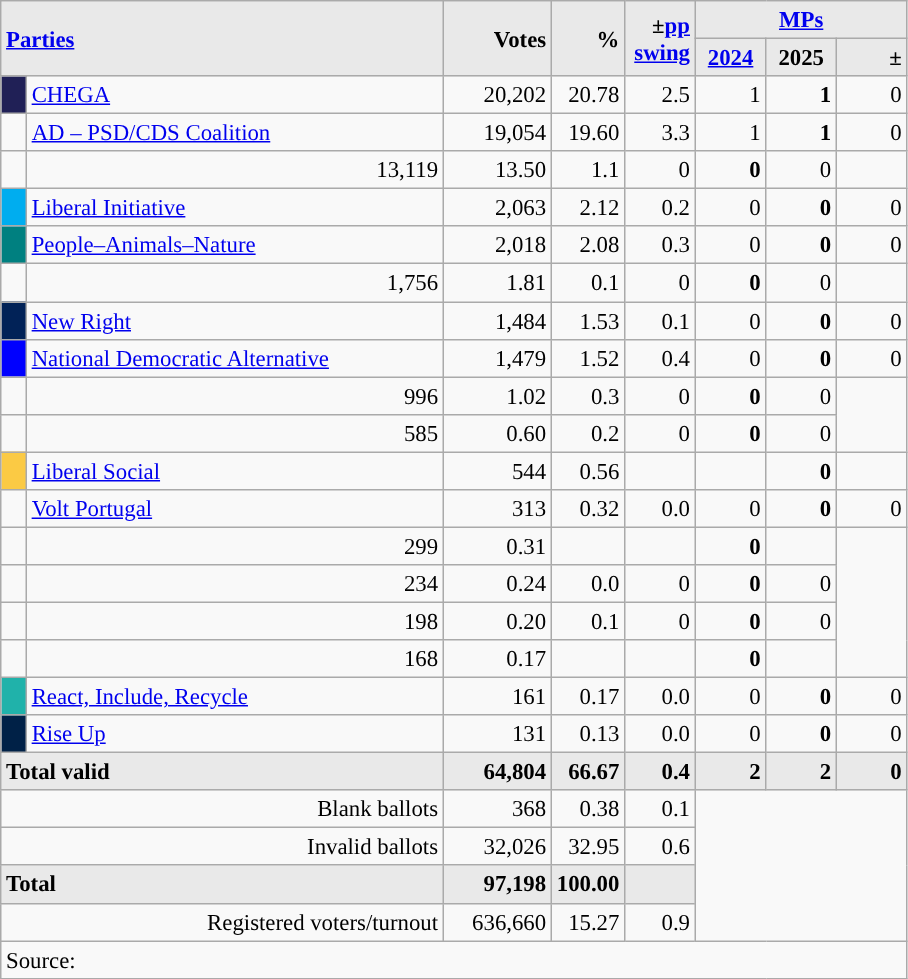<table class="wikitable" style="text-align:right; font-size:95%;">
<tr>
<th rowspan="2" colspan="2" style="background:#e9e9e9; text-align:left;" alignleft><a href='#'>Parties</a></th>
<th rowspan="2" style="background:#e9e9e9; text-align:right;">Votes</th>
<th rowspan="2" style="background:#e9e9e9; text-align:right;">%</th>
<th rowspan="2" style="background:#e9e9e9; text-align:right;">±<a href='#'>pp</a> <a href='#'>swing</a></th>
<th colspan="3" style="background:#e9e9e9; text-align:center;"><a href='#'>MPs</a></th>
</tr>
<tr style="background-color:#E9E9E9">
<th style="background-color:#E9E9E9;text-align:center;"><a href='#'>2024</a></th>
<th style="background-color:#E9E9E9;text-align:center;">2025</th>
<th style="background:#e9e9e9; text-align:right;">±</th>
</tr>
<tr>
<td style="width: 10px" bgcolor="#202056" align="center"></td>
<td align="left"><a href='#'>CHEGA</a></td>
<td>20,202</td>
<td>20.78</td>
<td>2.5</td>
<td>1</td>
<td><strong>1</strong></td>
<td>0</td>
</tr>
<tr>
<td style="width: 10px" bgcolor=></td>
<td align="left"><a href='#'>AD – PSD/CDS Coalition</a> </td>
<td>19,054</td>
<td>19.60</td>
<td>3.3</td>
<td>1</td>
<td><strong>1</strong></td>
<td>0</td>
</tr>
<tr>
<td></td>
<td>13,119</td>
<td>13.50</td>
<td>1.1</td>
<td>0</td>
<td><strong>0</strong></td>
<td>0</td>
</tr>
<tr>
<td style="width: 10px" bgcolor="#00ADEF" align="center"></td>
<td align="left"><a href='#'>Liberal Initiative</a></td>
<td>2,063</td>
<td>2.12</td>
<td>0.2</td>
<td>0</td>
<td><strong>0</strong></td>
<td>0</td>
</tr>
<tr>
<td style="width: 10px" bgcolor="teal" align="center"></td>
<td align="left"><a href='#'>People–Animals–Nature</a></td>
<td>2,018</td>
<td>2.08</td>
<td>0.3</td>
<td>0</td>
<td><strong>0</strong></td>
<td>0</td>
</tr>
<tr>
<td></td>
<td>1,756</td>
<td>1.81</td>
<td>0.1</td>
<td>0</td>
<td><strong>0</strong></td>
<td>0</td>
</tr>
<tr>
<td style="width: 10px" bgcolor="#012257" align="center"></td>
<td align="left"><a href='#'>New Right</a></td>
<td>1,484</td>
<td>1.53</td>
<td>0.1</td>
<td>0</td>
<td><strong>0</strong></td>
<td>0</td>
</tr>
<tr>
<td style="width: 10px" bgcolor="blue" align="center"></td>
<td align="left"><a href='#'>National Democratic Alternative</a></td>
<td>1,479</td>
<td>1.52</td>
<td>0.4</td>
<td>0</td>
<td><strong>0</strong></td>
<td>0</td>
</tr>
<tr>
<td></td>
<td>996</td>
<td>1.02</td>
<td>0.3</td>
<td>0</td>
<td><strong>0</strong></td>
<td>0</td>
</tr>
<tr>
<td></td>
<td>585</td>
<td>0.60</td>
<td>0.2</td>
<td>0</td>
<td><strong>0</strong></td>
<td>0</td>
</tr>
<tr>
<td style="width: 10px" bgcolor="#fbca44" align="center"></td>
<td align="left"><a href='#'>Liberal Social</a></td>
<td>544</td>
<td>0.56</td>
<td></td>
<td></td>
<td><strong>0</strong></td>
<td></td>
</tr>
<tr>
<td style="width: 10px"></td>
<td align="left"><a href='#'>Volt Portugal</a></td>
<td>313</td>
<td>0.32</td>
<td>0.0</td>
<td>0</td>
<td><strong>0</strong></td>
<td>0</td>
</tr>
<tr>
<td></td>
<td>299</td>
<td>0.31</td>
<td></td>
<td></td>
<td><strong>0</strong></td>
<td></td>
</tr>
<tr>
<td></td>
<td>234</td>
<td>0.24</td>
<td>0.0</td>
<td>0</td>
<td><strong>0</strong></td>
<td>0</td>
</tr>
<tr>
<td></td>
<td>198</td>
<td>0.20</td>
<td>0.1</td>
<td>0</td>
<td><strong>0</strong></td>
<td>0</td>
</tr>
<tr>
<td></td>
<td>168</td>
<td>0.17</td>
<td></td>
<td></td>
<td><strong>0</strong></td>
<td></td>
</tr>
<tr>
<td style="width: 10px" bgcolor="LightSeaGreen" align="center"></td>
<td align="left"><a href='#'>React, Include, Recycle</a></td>
<td>161</td>
<td>0.17</td>
<td>0.0</td>
<td>0</td>
<td><strong>0</strong></td>
<td>0</td>
</tr>
<tr>
<td style="width: 10px" bgcolor="#002147" align="center"></td>
<td align="left"><a href='#'>Rise Up</a></td>
<td>131</td>
<td>0.13</td>
<td>0.0</td>
<td>0</td>
<td><strong>0</strong></td>
<td>0</td>
</tr>
<tr>
<td colspan=2 width="288" align=left style="background-color:#E9E9E9"><strong>Total valid</strong></td>
<td width="65" align="right" style="background-color:#E9E9E9"><strong>64,804</strong></td>
<td width="40" align="right" style="background-color:#E9E9E9"><strong>66.67</strong></td>
<td width="40" align="right" style="background-color:#E9E9E9"><strong>0.4</strong></td>
<td width="40" align="right" style="background-color:#E9E9E9"><strong>2</strong></td>
<td width="40" align="right" style="background-color:#E9E9E9"><strong>2</strong></td>
<td width="40" align="right" style="background-color:#E9E9E9"><strong>0</strong></td>
</tr>
<tr>
<td colspan=2>Blank ballots</td>
<td>368</td>
<td>0.38</td>
<td>0.1</td>
<td colspan=3 rowspan=4></td>
</tr>
<tr>
<td colspan=2>Invalid ballots</td>
<td>32,026</td>
<td>32.95</td>
<td>0.6</td>
</tr>
<tr>
<td colspan=2 align=left style="background-color:#E9E9E9"><strong>Total</strong></td>
<td width="50" align="right" style="background-color:#E9E9E9"><strong>97,198</strong></td>
<td width="40" align="right" style="background-color:#E9E9E9"><strong>100.00</strong></td>
<td width="40" align="right" style="background-color:#E9E9E9"></td>
</tr>
<tr>
<td colspan=2>Registered voters/turnout</td>
<td>636,660</td>
<td>15.27</td>
<td>0.9</td>
</tr>
<tr>
<td colspan=8 align=left>Source: </td>
</tr>
</table>
